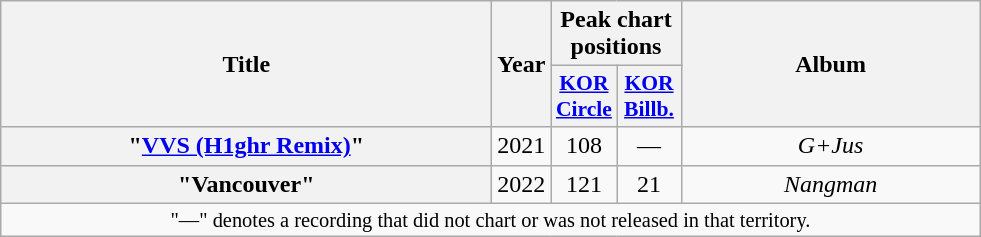<table class="wikitable plainrowheaders" style="text-align:center;" border="1">
<tr>
<th scope="col" rowspan="2" style="width:20em;">Title</th>
<th scope="col" rowspan="2">Year</th>
<th scope="col" colspan="2">Peak chart<br>positions</th>
<th scope="col" rowspan="2" style="width:12em;">Album</th>
</tr>
<tr>
<th scope="col" style="font-size:90%; width:2.5em"><a href='#'>KOR<br>Circle</a><br></th>
<th scope="col" style="font-size:90%; width:2.5em"><a href='#'>KOR<br>Billb.</a><br></th>
</tr>
<tr>
<th scope="row">"<a href='#'>VVS (H1ghr Remix)</a>"<br></th>
<td>2021</td>
<td>108</td>
<td>—</td>
<td><em>G+Jus</em></td>
</tr>
<tr>
<th scope="row">"Vancouver"</th>
<td>2022</td>
<td>121</td>
<td>21</td>
<td><em>Nangman</em></td>
</tr>
<tr>
<td colspan="5" style="font-size:85%">"—" denotes a recording that did not chart or was not released in that territory.</td>
</tr>
</table>
